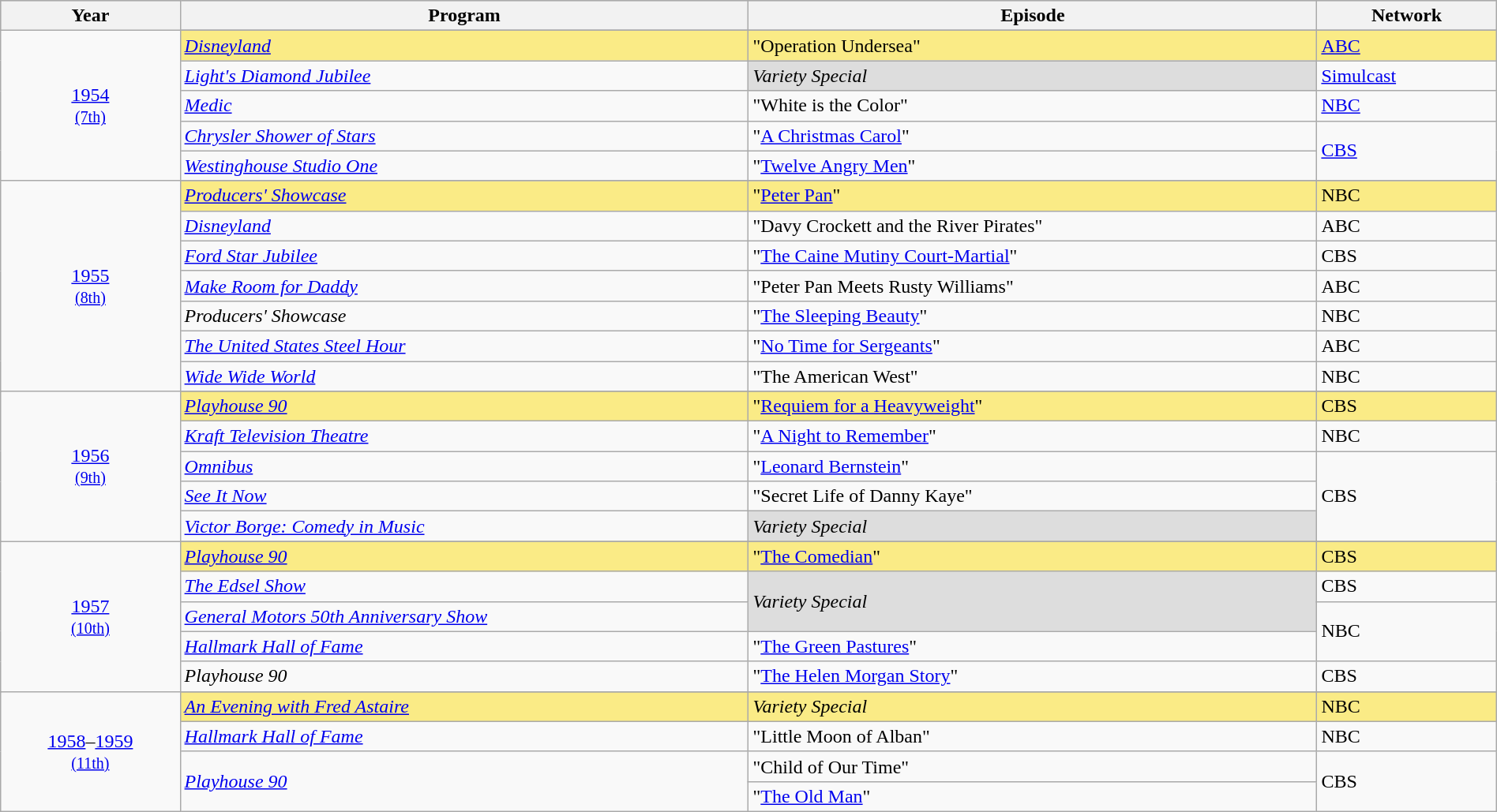<table class="wikitable" style="width:100%">
<tr bgcolor="#bebebe">
<th width="12%">Year</th>
<th width="38%">Program</th>
<th width="38%">Episode</th>
<th width="12%">Network</th>
</tr>
<tr>
<td rowspan=6 style="text-align:center"><a href='#'>1954</a><br><small><a href='#'>(7th)</a></small></td>
</tr>
<tr style="background:#FAEB86">
<td><em><a href='#'>Disneyland</a></em></td>
<td>"Operation Undersea"</td>
<td><a href='#'>ABC</a></td>
</tr>
<tr>
<td><em><a href='#'>Light's Diamond Jubilee</a></em></td>
<td style="background:#ddd;"><em>Variety Special</em></td>
<td><a href='#'>Simulcast</a></td>
</tr>
<tr>
<td><em><a href='#'>Medic</a></em></td>
<td>"White is the Color"</td>
<td><a href='#'>NBC</a></td>
</tr>
<tr>
<td><em><a href='#'>Chrysler Shower of Stars</a></em></td>
<td>"<a href='#'>A Christmas Carol</a>"</td>
<td rowspan=2><a href='#'>CBS</a></td>
</tr>
<tr>
<td><em><a href='#'>Westinghouse Studio One</a></em><br></td>
<td>"<a href='#'>Twelve Angry Men</a>"</td>
</tr>
<tr>
<td rowspan=8 style="text-align:center"><a href='#'>1955</a><br><small><a href='#'>(8th)</a></small></td>
</tr>
<tr style="background:#FAEB86">
<td><em><a href='#'>Producers' Showcase</a></em></td>
<td>"<a href='#'>Peter Pan</a>"</td>
<td>NBC</td>
</tr>
<tr>
<td><em><a href='#'>Disneyland</a></em></td>
<td>"Davy Crockett and the River Pirates"</td>
<td>ABC</td>
</tr>
<tr>
<td><em><a href='#'>Ford Star Jubilee</a></em></td>
<td>"<a href='#'>The Caine Mutiny Court-Martial</a>"</td>
<td>CBS</td>
</tr>
<tr>
<td><em><a href='#'>Make Room for Daddy</a></em></td>
<td>"Peter Pan Meets Rusty Williams"</td>
<td>ABC</td>
</tr>
<tr>
<td><em>Producers' Showcase</em></td>
<td>"<a href='#'>The Sleeping Beauty</a>"</td>
<td>NBC</td>
</tr>
<tr>
<td><em><a href='#'>The United States Steel Hour</a></em></td>
<td>"<a href='#'>No Time for Sergeants</a>"</td>
<td>ABC</td>
</tr>
<tr>
<td><em><a href='#'>Wide Wide World</a></em></td>
<td>"The American West"</td>
<td>NBC</td>
</tr>
<tr>
<td rowspan=6 style="text-align:center"><a href='#'>1956</a><br><small><a href='#'>(9th)</a></small></td>
</tr>
<tr style="background:#FAEB86">
<td><em><a href='#'>Playhouse 90</a></em></td>
<td>"<a href='#'>Requiem for a Heavyweight</a>"</td>
<td>CBS</td>
</tr>
<tr>
<td><em><a href='#'>Kraft Television Theatre</a></em></td>
<td>"<a href='#'>A Night to Remember</a>"</td>
<td>NBC</td>
</tr>
<tr>
<td><em><a href='#'>Omnibus</a></em></td>
<td>"<a href='#'>Leonard Bernstein</a>"</td>
<td rowspan=3>CBS</td>
</tr>
<tr>
<td><em><a href='#'>See It Now</a></em></td>
<td>"Secret Life of Danny Kaye"</td>
</tr>
<tr>
<td><em><a href='#'>Victor Borge: Comedy in Music</a></em></td>
<td style="background:#ddd;"><em>Variety Special</em></td>
</tr>
<tr>
<td rowspan=6 style="text-align:center"><a href='#'>1957</a><br><small><a href='#'>(10th)</a></small></td>
</tr>
<tr style="background:#FAEB86">
<td><em><a href='#'>Playhouse 90</a></em></td>
<td>"<a href='#'>The Comedian</a>"</td>
<td>CBS</td>
</tr>
<tr>
<td><em><a href='#'>The Edsel Show</a></em></td>
<td rowspan=2 style="background:#ddd;"><em>Variety Special</em></td>
<td>CBS</td>
</tr>
<tr>
<td><em><a href='#'>General Motors 50th Anniversary Show</a></em></td>
<td rowspan=2>NBC</td>
</tr>
<tr>
<td><em><a href='#'>Hallmark Hall of Fame</a></em></td>
<td>"<a href='#'>The Green Pastures</a>"</td>
</tr>
<tr>
<td><em>Playhouse 90</em></td>
<td>"<a href='#'>The Helen Morgan Story</a>"</td>
<td>CBS</td>
</tr>
<tr>
<td rowspan=5 style="text-align:center"><a href='#'>1958</a>–<a href='#'>1959</a><br><small><a href='#'>(11th)</a></small></td>
</tr>
<tr style="background:#FAEB86">
<td><em><a href='#'>An Evening with Fred Astaire</a></em></td>
<td><em>Variety Special</em></td>
<td>NBC</td>
</tr>
<tr>
<td><em><a href='#'>Hallmark Hall of Fame</a></em></td>
<td>"Little Moon of Alban"</td>
<td>NBC</td>
</tr>
<tr>
<td rowspan=2><em><a href='#'>Playhouse 90</a></em></td>
<td>"Child of Our Time"</td>
<td rowspan=2>CBS</td>
</tr>
<tr>
<td>"<a href='#'>The Old Man</a>"</td>
</tr>
</table>
